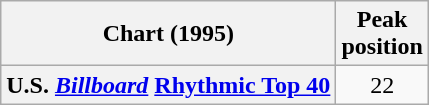<table class="wikitable plainrowheaders">
<tr>
<th scope="col">Chart (1995)</th>
<th scope="col">Peak<br>position</th>
</tr>
<tr>
<th scope="row">U.S. <em><a href='#'>Billboard</a></em> <a href='#'>Rhythmic Top 40</a></th>
<td style="text-align:center;">22</td>
</tr>
</table>
